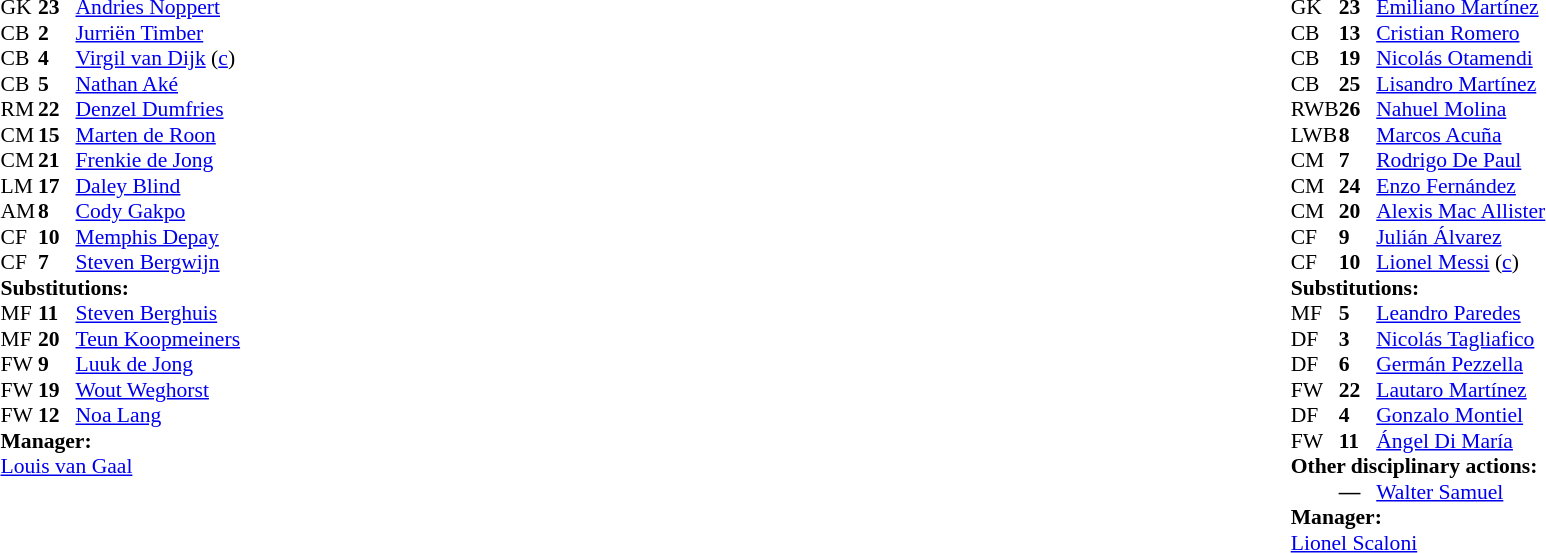<table width="100%">
<tr>
<td valign="top" width="40%"><br><table style="font-size:90%" cellspacing="0" cellpadding="0">
<tr>
<th width=25></th>
<th width=25></th>
</tr>
<tr>
<td>GK</td>
<td><strong>23</strong></td>
<td><a href='#'>Andries Noppert</a></td>
</tr>
<tr>
<td>CB</td>
<td><strong>2</strong></td>
<td><a href='#'>Jurriën Timber</a></td>
<td></td>
</tr>
<tr>
<td>CB</td>
<td><strong>4</strong></td>
<td><a href='#'>Virgil van Dijk</a> (<a href='#'>c</a>)</td>
</tr>
<tr>
<td>CB</td>
<td><strong>5</strong></td>
<td><a href='#'>Nathan Aké</a></td>
</tr>
<tr>
<td>RM</td>
<td><strong>22</strong></td>
<td><a href='#'>Denzel Dumfries</a></td>
<td></td>
</tr>
<tr>
<td>CM</td>
<td><strong>15</strong></td>
<td><a href='#'>Marten de Roon</a></td>
<td></td>
<td></td>
</tr>
<tr>
<td>CM</td>
<td><strong>21</strong></td>
<td><a href='#'>Frenkie de Jong</a></td>
</tr>
<tr>
<td>LM</td>
<td><strong>17</strong></td>
<td><a href='#'>Daley Blind</a></td>
<td></td>
<td></td>
</tr>
<tr>
<td>AM</td>
<td><strong>8</strong></td>
<td><a href='#'>Cody Gakpo</a></td>
<td></td>
<td></td>
</tr>
<tr>
<td>CF</td>
<td><strong>10</strong></td>
<td><a href='#'>Memphis Depay</a></td>
<td></td>
<td></td>
</tr>
<tr>
<td>CF</td>
<td><strong>7</strong></td>
<td><a href='#'>Steven Bergwijn</a></td>
<td></td>
<td></td>
</tr>
<tr>
<td colspan=3><strong>Substitutions:</strong></td>
</tr>
<tr>
<td>MF</td>
<td><strong>11</strong></td>
<td><a href='#'>Steven Berghuis</a></td>
<td></td>
<td></td>
</tr>
<tr>
<td>MF</td>
<td><strong>20</strong></td>
<td><a href='#'>Teun Koopmeiners</a></td>
<td></td>
<td></td>
</tr>
<tr>
<td>FW</td>
<td><strong>9</strong></td>
<td><a href='#'>Luuk de Jong</a></td>
<td></td>
<td></td>
</tr>
<tr>
<td>FW</td>
<td><strong>19</strong></td>
<td><a href='#'>Wout Weghorst</a></td>
<td></td>
<td></td>
</tr>
<tr>
<td>FW</td>
<td><strong>12</strong></td>
<td><a href='#'>Noa Lang</a></td>
<td></td>
<td></td>
</tr>
<tr>
<td colspan=3><strong>Manager:</strong></td>
</tr>
<tr>
<td colspan=3><a href='#'>Louis van Gaal</a></td>
</tr>
</table>
</td>
<td valign="top"></td>
<td valign="top" width="50%"><br><table style="font-size:90%; margin:auto" cellspacing="0" cellpadding="0">
<tr>
<th width=25></th>
<th width=25></th>
</tr>
<tr>
<td>GK</td>
<td><strong>23</strong></td>
<td><a href='#'>Emiliano Martínez</a></td>
</tr>
<tr>
<td>CB</td>
<td><strong>13</strong></td>
<td><a href='#'>Cristian Romero</a></td>
<td></td>
<td></td>
</tr>
<tr>
<td>CB</td>
<td><strong>19</strong></td>
<td><a href='#'>Nicolás Otamendi</a></td>
<td></td>
</tr>
<tr>
<td>CB</td>
<td><strong>25</strong></td>
<td><a href='#'>Lisandro Martínez</a></td>
<td></td>
<td></td>
</tr>
<tr>
<td>RWB</td>
<td><strong>26</strong></td>
<td><a href='#'>Nahuel Molina</a></td>
<td></td>
<td></td>
</tr>
<tr>
<td>LWB</td>
<td><strong>8</strong></td>
<td><a href='#'>Marcos Acuña</a></td>
<td></td>
<td></td>
</tr>
<tr>
<td>CM</td>
<td><strong>7</strong></td>
<td><a href='#'>Rodrigo De Paul</a></td>
<td></td>
<td></td>
</tr>
<tr>
<td>CM</td>
<td><strong>24</strong></td>
<td><a href='#'>Enzo Fernández</a></td>
</tr>
<tr>
<td>CM</td>
<td><strong>20</strong></td>
<td><a href='#'>Alexis Mac Allister</a></td>
</tr>
<tr>
<td>CF</td>
<td><strong>9</strong></td>
<td><a href='#'>Julián Álvarez</a></td>
<td></td>
<td></td>
</tr>
<tr>
<td>CF</td>
<td><strong>10</strong></td>
<td><a href='#'>Lionel Messi</a> (<a href='#'>c</a>)</td>
<td></td>
</tr>
<tr>
<td colspan=3><strong>Substitutions:</strong></td>
</tr>
<tr>
<td>MF</td>
<td><strong>5</strong></td>
<td><a href='#'>Leandro Paredes</a></td>
<td></td>
<td></td>
</tr>
<tr>
<td>DF</td>
<td><strong>3</strong></td>
<td><a href='#'>Nicolás Tagliafico</a></td>
<td></td>
<td></td>
</tr>
<tr>
<td>DF</td>
<td><strong>6</strong></td>
<td><a href='#'>Germán Pezzella</a></td>
<td></td>
<td></td>
</tr>
<tr>
<td>FW</td>
<td><strong>22</strong></td>
<td><a href='#'>Lautaro Martínez</a></td>
<td></td>
<td></td>
</tr>
<tr>
<td>DF</td>
<td><strong>4</strong></td>
<td><a href='#'>Gonzalo Montiel</a></td>
<td></td>
<td></td>
</tr>
<tr>
<td>FW</td>
<td><strong>11</strong></td>
<td><a href='#'>Ángel Di María</a></td>
<td></td>
<td></td>
</tr>
<tr>
<td colspan=3><strong>Other disciplinary actions:</strong></td>
</tr>
<tr>
<td></td>
<td><strong>—</strong></td>
<td><a href='#'>Walter Samuel</a></td>
<td></td>
</tr>
<tr>
<td colspan=3><strong>Manager:</strong></td>
</tr>
<tr>
<td colspan=3><a href='#'>Lionel Scaloni</a></td>
<td></td>
</tr>
</table>
</td>
</tr>
</table>
